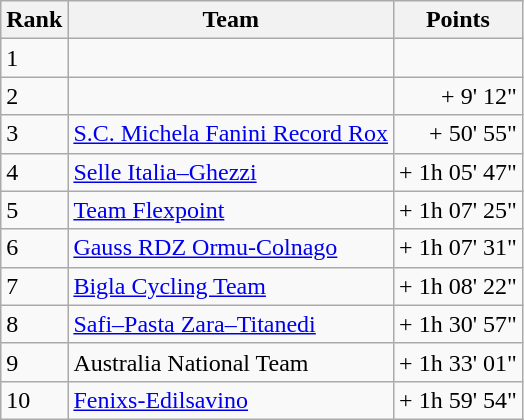<table class="wikitable">
<tr>
<th>Rank</th>
<th>Team</th>
<th>Points</th>
</tr>
<tr>
<td>1</td>
<td></td>
<td style="text-align:right;"></td>
</tr>
<tr>
<td>2</td>
<td></td>
<td style="text-align:right;">+ 9' 12"</td>
</tr>
<tr>
<td>3</td>
<td><a href='#'>S.C. Michela Fanini Record Rox</a></td>
<td style="text-align:right;">+ 50' 55"</td>
</tr>
<tr>
<td>4</td>
<td><a href='#'>Selle Italia–Ghezzi</a></td>
<td style="text-align:right;">+ 1h 05' 47"</td>
</tr>
<tr>
<td>5</td>
<td><a href='#'>Team Flexpoint</a></td>
<td style="text-align:right;">+ 1h 07' 25"</td>
</tr>
<tr>
<td>6</td>
<td><a href='#'>Gauss RDZ Ormu-Colnago</a></td>
<td style="text-align:right;">+ 1h 07' 31"</td>
</tr>
<tr>
<td>7</td>
<td><a href='#'>Bigla Cycling Team</a></td>
<td style="text-align:right;">+ 1h 08' 22"</td>
</tr>
<tr>
<td>8</td>
<td><a href='#'>Safi–Pasta Zara–Titanedi</a></td>
<td style="text-align:right;">+ 1h 30' 57"</td>
</tr>
<tr>
<td>9</td>
<td>Australia National Team</td>
<td style="text-align:right;">+ 1h 33' 01"</td>
</tr>
<tr>
<td>10</td>
<td><a href='#'>Fenixs-Edilsavino</a></td>
<td style="text-align:right;">+ 1h 59' 54"</td>
</tr>
</table>
